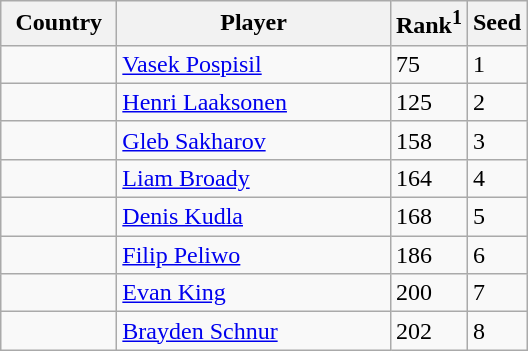<table class="sortable wikitable">
<tr>
<th style="width:70px;">Country</th>
<th style="width:175px;">Player</th>
<th>Rank<sup>1</sup></th>
<th>Seed</th>
</tr>
<tr>
<td></td>
<td><a href='#'>Vasek Pospisil</a></td>
<td>75</td>
<td>1</td>
</tr>
<tr>
<td></td>
<td><a href='#'>Henri Laaksonen</a></td>
<td>125</td>
<td>2</td>
</tr>
<tr>
<td></td>
<td><a href='#'>Gleb Sakharov</a></td>
<td>158</td>
<td>3</td>
</tr>
<tr>
<td></td>
<td><a href='#'>Liam Broady</a></td>
<td>164</td>
<td>4</td>
</tr>
<tr>
<td></td>
<td><a href='#'>Denis Kudla</a></td>
<td>168</td>
<td>5</td>
</tr>
<tr>
<td></td>
<td><a href='#'>Filip Peliwo</a></td>
<td>186</td>
<td>6</td>
</tr>
<tr>
<td></td>
<td><a href='#'>Evan King</a></td>
<td>200</td>
<td>7</td>
</tr>
<tr>
<td></td>
<td><a href='#'>Brayden Schnur</a></td>
<td>202</td>
<td>8</td>
</tr>
</table>
